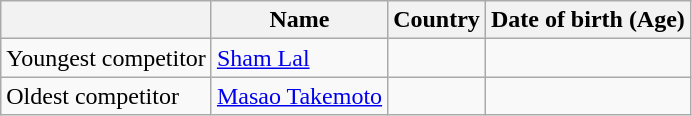<table class="wikitable sortable">
<tr>
<th></th>
<th>Name</th>
<th>Country</th>
<th>Date of birth (Age)</th>
</tr>
<tr>
<td>Youngest competitor</td>
<td><a href='#'>Sham Lal</a></td>
<td></td>
<td></td>
</tr>
<tr>
<td>Oldest competitor</td>
<td><a href='#'>Masao Takemoto</a></td>
<td></td>
<td></td>
</tr>
</table>
